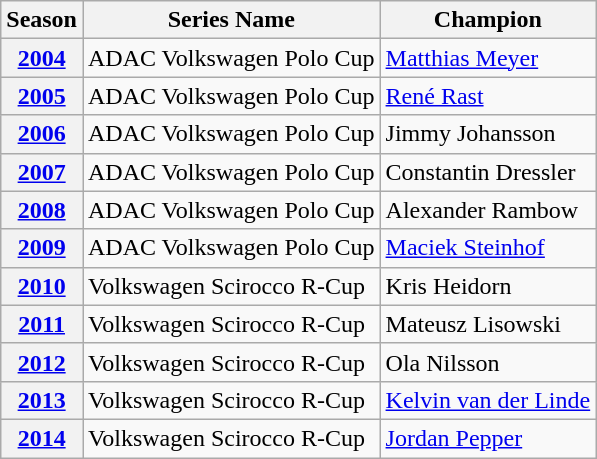<table class="wikitable">
<tr>
<th>Season</th>
<th>Series Name</th>
<th>Champion</th>
</tr>
<tr>
<th><a href='#'>2004</a></th>
<td>ADAC Volkswagen Polo Cup</td>
<td> <a href='#'>Matthias Meyer</a></td>
</tr>
<tr>
<th><a href='#'>2005</a></th>
<td>ADAC Volkswagen Polo Cup</td>
<td> <a href='#'>René Rast</a></td>
</tr>
<tr>
<th><a href='#'>2006</a></th>
<td>ADAC Volkswagen Polo Cup</td>
<td> Jimmy Johansson</td>
</tr>
<tr>
<th><a href='#'>2007</a></th>
<td>ADAC Volkswagen Polo Cup</td>
<td> Constantin Dressler</td>
</tr>
<tr>
<th><a href='#'>2008</a></th>
<td>ADAC Volkswagen Polo Cup</td>
<td> Alexander Rambow</td>
</tr>
<tr>
<th><a href='#'>2009</a></th>
<td>ADAC Volkswagen Polo Cup</td>
<td> <a href='#'>Maciek Steinhof</a></td>
</tr>
<tr>
<th><a href='#'>2010</a></th>
<td>Volkswagen Scirocco R-Cup</td>
<td> Kris Heidorn</td>
</tr>
<tr>
<th><a href='#'>2011</a></th>
<td>Volkswagen Scirocco R-Cup</td>
<td> Mateusz Lisowski</td>
</tr>
<tr>
<th><a href='#'>2012</a></th>
<td>Volkswagen Scirocco R-Cup</td>
<td> Ola Nilsson</td>
</tr>
<tr>
<th><a href='#'>2013</a></th>
<td>Volkswagen Scirocco R-Cup</td>
<td> <a href='#'>Kelvin van der Linde</a></td>
</tr>
<tr>
<th><a href='#'>2014</a></th>
<td>Volkswagen Scirocco R-Cup</td>
<td> <a href='#'>Jordan Pepper</a></td>
</tr>
</table>
